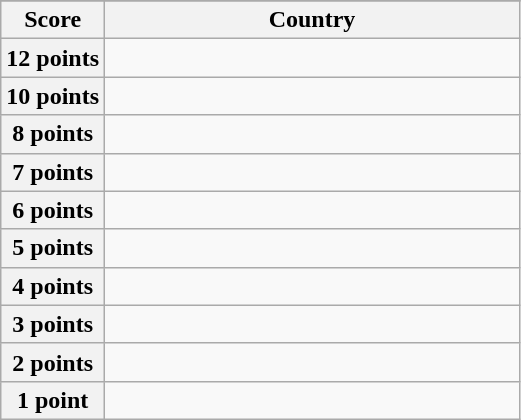<table class="wikitable">
<tr>
</tr>
<tr>
<th scope="col" width="20%">Score</th>
<th scope="col">Country</th>
</tr>
<tr>
<th scope="row">12 points</th>
<td></td>
</tr>
<tr>
<th scope="row">10 points</th>
<td></td>
</tr>
<tr>
<th scope="row">8 points</th>
<td></td>
</tr>
<tr>
<th scope="row">7 points</th>
<td></td>
</tr>
<tr>
<th scope="row">6 points</th>
<td></td>
</tr>
<tr>
<th scope="row">5 points</th>
<td></td>
</tr>
<tr>
<th scope="row">4 points</th>
<td></td>
</tr>
<tr>
<th scope="row">3 points</th>
<td></td>
</tr>
<tr>
<th scope="row">2 points</th>
<td></td>
</tr>
<tr>
<th scope="row">1 point</th>
<td></td>
</tr>
</table>
